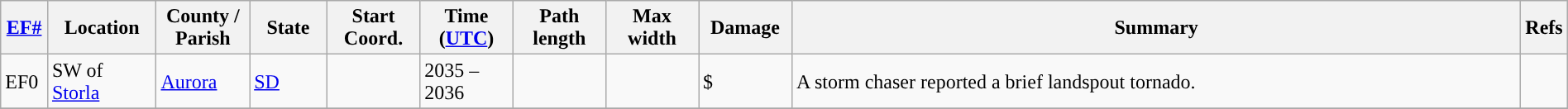<table class="wikitable sortable" style="width:100%;">
<tr>
<th scope="col" width="3%" align="center"><a href='#'>EF#</a></th>
<th scope="col" width="7%" align="center" class="unsortable">Location</th>
<th scope="col" width="6%" align="center" class="unsortable">County / Parish</th>
<th scope="col" width="5%" align="center">State</th>
<th scope="col" width="6%" align="center">Start Coord.</th>
<th scope="col" width="6%" align="center">Time (<a href='#'>UTC</a>)</th>
<th scope="col" width="6%" align="center">Path length</th>
<th scope="col" width="6%" align="center">Max width</th>
<th scope="col" width="6%" align="center">Damage</th>
<th scope="col" width="48%" class="unsortable" align="center">Summary</th>
<th scope="col" width="48%" class="unsortable" align="center">Refs</th>
</tr>
<tr>
<td>EF0</td>
<td>SW of <a href='#'>Storla</a></td>
<td><a href='#'>Aurora</a></td>
<td><a href='#'>SD</a></td>
<td></td>
<td>2035 – 2036</td>
<td></td>
<td></td>
<td>$</td>
<td>A storm chaser reported a brief landspout tornado.</td>
<td></td>
</tr>
<tr>
</tr>
</table>
